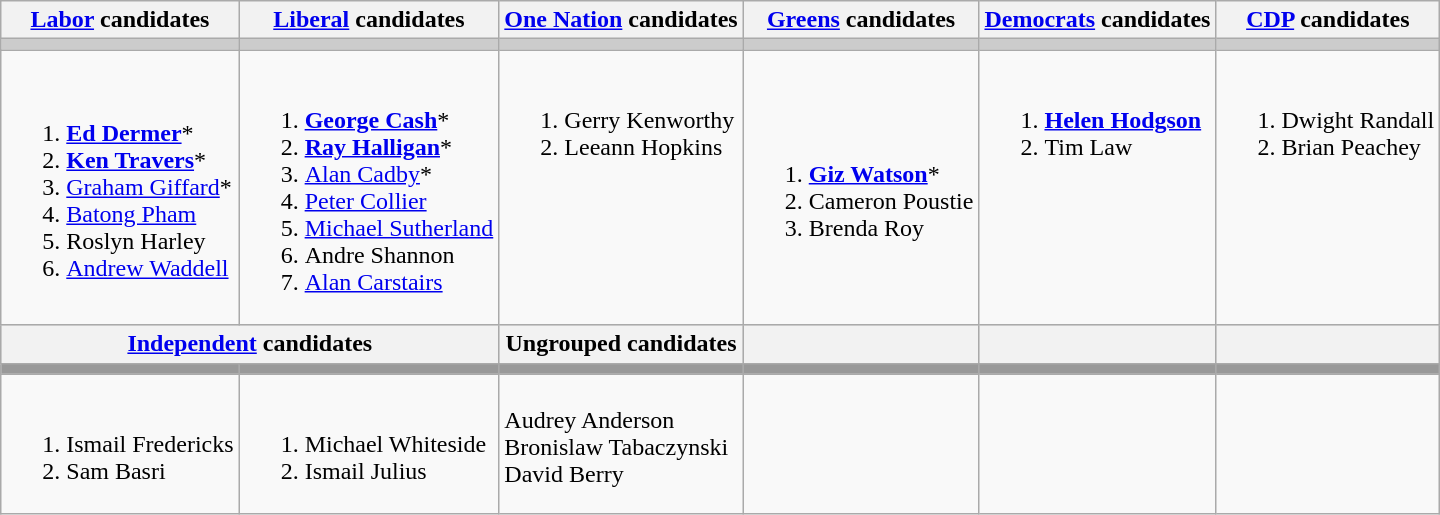<table class="wikitable">
<tr>
<th><a href='#'>Labor</a> candidates</th>
<th><a href='#'>Liberal</a> candidates</th>
<th><a href='#'>One Nation</a> candidates</th>
<th><a href='#'>Greens</a> candidates</th>
<th><a href='#'>Democrats</a> candidates</th>
<th><a href='#'>CDP</a> candidates</th>
</tr>
<tr bgcolor="#cccccc">
<td></td>
<td></td>
<td></td>
<td></td>
<td></td>
<td></td>
</tr>
<tr>
<td><br><ol><li><strong><a href='#'>Ed Dermer</a></strong>*</li><li><strong><a href='#'>Ken Travers</a></strong>*</li><li><a href='#'>Graham Giffard</a>*</li><li><a href='#'>Batong Pham</a></li><li>Roslyn Harley</li><li><a href='#'>Andrew Waddell</a></li></ol></td>
<td><br><ol><li><strong><a href='#'>George Cash</a></strong>*</li><li><strong><a href='#'>Ray Halligan</a></strong>*</li><li><a href='#'>Alan Cadby</a>*</li><li><a href='#'>Peter Collier</a></li><li><a href='#'>Michael Sutherland</a></li><li>Andre Shannon</li><li><a href='#'>Alan Carstairs</a></li></ol></td>
<td valign=top><br><ol><li>Gerry Kenworthy</li><li>Leeann Hopkins</li></ol></td>
<td><br><ol><li><strong><a href='#'>Giz Watson</a></strong>*</li><li>Cameron Poustie</li><li>Brenda Roy</li></ol></td>
<td valign=top><br><ol><li><strong><a href='#'>Helen Hodgson</a></strong></li><li>Tim Law</li></ol></td>
<td valign=top><br><ol><li>Dwight Randall</li><li>Brian Peachey</li></ol></td>
</tr>
<tr bgcolor="#cccccc">
<th colspan="2"><a href='#'>Independent</a> candidates</th>
<th>Ungrouped candidates</th>
<th></th>
<th></th>
<th></th>
</tr>
<tr bgcolor="#999999">
<td bgcolor="#999999"></td>
<td bgcolor="#999999"></td>
<td bgcolor="#999999"></td>
<td bgcolor="#999999"></td>
<td bgcolor="#999999"></td>
<td bgcolor="#999999"></td>
</tr>
<tr>
<td valign=top><br><ol><li>Ismail Fredericks</li><li>Sam Basri</li></ol></td>
<td valign=top><br><ol><li>Michael Whiteside</li><li>Ismail Julius</li></ol></td>
<td valign=top><br>Audrey Anderson<br>
Bronislaw Tabaczynski<br>
David Berry</td>
<td valign=top></td>
<td valign=top></td>
<td valign=top></td>
</tr>
</table>
